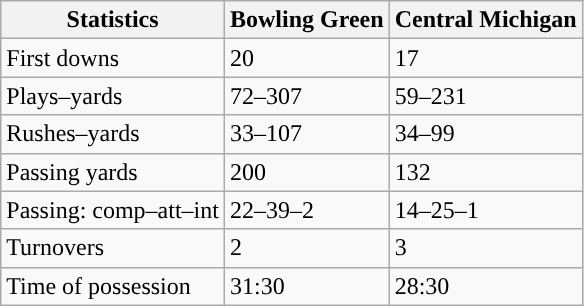<table class="wikitable" style="float:left">
<tr>
<th>Statistics</th>
<th>Bowling Green</th>
<th>Central Michigan</th>
</tr>
<tr>
<td>First downs</td>
<td>20</td>
<td>17</td>
</tr>
<tr>
<td>Plays–yards</td>
<td>72–307</td>
<td>59–231</td>
</tr>
<tr>
<td>Rushes–yards</td>
<td>33–107</td>
<td>34–99</td>
</tr>
<tr>
<td>Passing yards</td>
<td>200</td>
<td>132</td>
</tr>
<tr>
<td>Passing: comp–att–int</td>
<td>22–39–2</td>
<td>14–25–1</td>
</tr>
<tr>
<td>Turnovers</td>
<td>2</td>
<td>3</td>
</tr>
<tr>
<td>Time of possession</td>
<td>31:30</td>
<td>28:30</td>
</tr>
</table>
